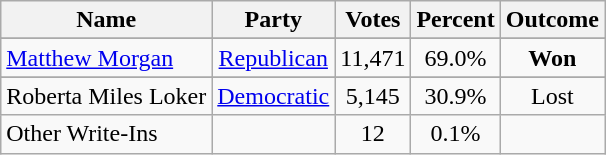<table class=wikitable style="text-align:center">
<tr>
<th>Name</th>
<th>Party</th>
<th>Votes</th>
<th>Percent</th>
<th>Outcome</th>
</tr>
<tr>
</tr>
<tr>
<td align=left><a href='#'>Matthew Morgan</a></td>
<td><a href='#'>Republican</a></td>
<td>11,471</td>
<td>69.0%</td>
<td><strong>Won</strong></td>
</tr>
<tr>
</tr>
<tr>
<td align=left>Roberta Miles Loker</td>
<td><a href='#'>Democratic</a></td>
<td>5,145</td>
<td>30.9%</td>
<td>Lost</td>
</tr>
<tr>
<td align=left>Other Write-Ins</td>
<td></td>
<td>12</td>
<td>0.1%</td>
<td></td>
</tr>
</table>
